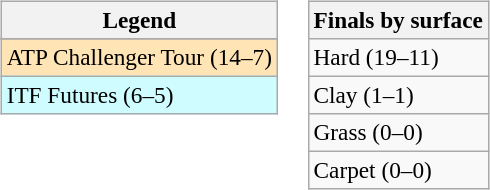<table>
<tr valign=top>
<td><br><table class=wikitable style=font-size:97%>
<tr>
<th>Legend</th>
</tr>
<tr bgcolor=e5d1cb>
</tr>
<tr bgcolor=moccasin>
<td>ATP Challenger Tour (14–7)</td>
</tr>
<tr bgcolor=cffcff>
<td>ITF Futures (6–5)</td>
</tr>
</table>
</td>
<td><br><table class=wikitable style=font-size:97%>
<tr>
<th>Finals by surface</th>
</tr>
<tr>
<td>Hard (19–11)</td>
</tr>
<tr>
<td>Clay (1–1)</td>
</tr>
<tr>
<td>Grass (0–0)</td>
</tr>
<tr>
<td>Carpet (0–0)</td>
</tr>
</table>
</td>
</tr>
</table>
